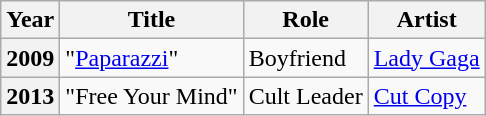<table class="wikitable plainrowheaders sortable">
<tr>
<th scope="col">Year</th>
<th scope="col">Title</th>
<th scope="col">Role</th>
<th scope="col">Artist</th>
</tr>
<tr>
<th scope="row">2009</th>
<td>"<a href='#'>Paparazzi</a>"</td>
<td>Boyfriend</td>
<td><a href='#'>Lady Gaga</a></td>
</tr>
<tr>
<th scope="row">2013</th>
<td>"Free Your Mind"</td>
<td>Cult Leader</td>
<td><a href='#'>Cut Copy</a></td>
</tr>
</table>
